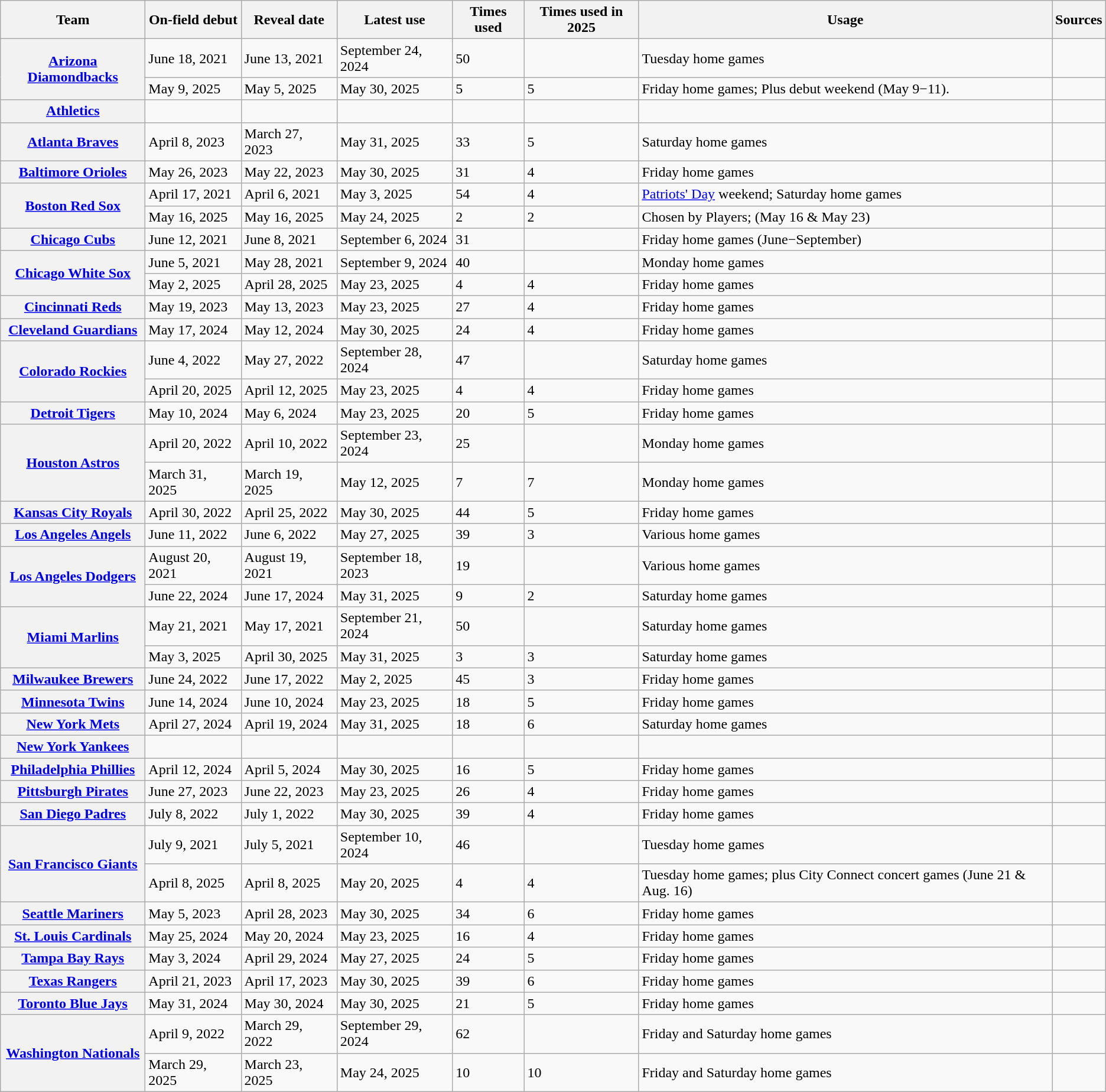<table class="wikitable sortable plainrowheaders">
<tr>
<th scope="col">Team</th>
<th scope="col">On-field debut</th>
<th scope="col">Reveal date</th>
<th scope="col">Latest use</th>
<th scope="col">Times used</th>
<th>Times used in 2025</th>
<th scope="col" class="unsortable">Usage</th>
<th scope="col" class="unsortable">Sources</th>
</tr>
<tr>
<th rowspan="2" scope="row"><a href='#'>Arizona Diamondbacks</a></th>
<td>June 18, 2021</td>
<td>June 13, 2021</td>
<td>September 24, 2024</td>
<td>50</td>
<td></td>
<td>Tuesday home games</td>
<td></td>
</tr>
<tr>
<td>May 9, 2025</td>
<td>May 5, 2025</td>
<td>May 30, 2025</td>
<td>5</td>
<td>5</td>
<td>Friday home games; Plus debut weekend (May 9−11).</td>
<td></td>
</tr>
<tr>
<th scope="row"><a href='#'>Athletics</a></th>
<td></td>
<td></td>
<td></td>
<td></td>
<td></td>
<td></td>
<td></td>
</tr>
<tr>
<th scope="row"><a href='#'>Atlanta Braves</a></th>
<td>April 8, 2023</td>
<td>March 27, 2023</td>
<td>May 31, 2025</td>
<td>33</td>
<td>5</td>
<td>Saturday home games</td>
<td></td>
</tr>
<tr>
<th scope="row"><a href='#'>Baltimore Orioles</a></th>
<td>May 26, 2023</td>
<td>May 22, 2023</td>
<td>May 30, 2025</td>
<td>31</td>
<td>4</td>
<td>Friday home games</td>
<td></td>
</tr>
<tr>
<th rowspan="2" scope="row"><a href='#'>Boston Red Sox</a></th>
<td>April 17, 2021</td>
<td>April 6, 2021</td>
<td>May 3, 2025</td>
<td>54</td>
<td>4</td>
<td><a href='#'>Patriots' Day</a> weekend; Saturday home games</td>
<td></td>
</tr>
<tr>
<td>May 16, 2025</td>
<td>May 16, 2025</td>
<td>May 24, 2025</td>
<td>2</td>
<td>2</td>
<td>Chosen by Players; (May 16 & May 23)</td>
<td></td>
</tr>
<tr>
<th scope="row"><a href='#'>Chicago Cubs</a></th>
<td>June 12, 2021</td>
<td>June 8, 2021</td>
<td>September 6, 2024</td>
<td>31</td>
<td></td>
<td>Friday home games (June−September)</td>
<td></td>
</tr>
<tr>
<th rowspan="2" scope="row"><a href='#'>Chicago White Sox</a></th>
<td>June 5, 2021</td>
<td>May 28, 2021</td>
<td>September 9, 2024</td>
<td>40</td>
<td></td>
<td>Monday home games</td>
<td></td>
</tr>
<tr>
<td>May 2, 2025</td>
<td>April 28, 2025</td>
<td>May 23, 2025</td>
<td>4</td>
<td>4</td>
<td>Friday home games</td>
<td></td>
</tr>
<tr>
<th scope="row"><a href='#'>Cincinnati Reds</a></th>
<td>May 19, 2023</td>
<td>May 13, 2023</td>
<td>May 23, 2025</td>
<td>27</td>
<td>4</td>
<td>Friday home games</td>
<td></td>
</tr>
<tr>
<th scope="row"><a href='#'>Cleveland Guardians</a></th>
<td>May 17, 2024</td>
<td>May 12, 2024</td>
<td>May 30, 2025</td>
<td>24</td>
<td>4</td>
<td>Friday home games</td>
<td></td>
</tr>
<tr>
<th rowspan="2" scope="row"><a href='#'>Colorado Rockies</a></th>
<td>June 4, 2022</td>
<td>May 27, 2022</td>
<td>September 28, 2024</td>
<td>47</td>
<td></td>
<td>Saturday home games</td>
<td></td>
</tr>
<tr>
<td>April 20, 2025</td>
<td>April 12, 2025</td>
<td>May 23, 2025</td>
<td>4</td>
<td>4</td>
<td>Friday home games</td>
<td></td>
</tr>
<tr>
<th scope="row"><a href='#'>Detroit Tigers</a></th>
<td>May 10, 2024</td>
<td>May 6, 2024</td>
<td>May 23, 2025</td>
<td>20</td>
<td>5</td>
<td>Friday home games</td>
<td></td>
</tr>
<tr>
<th rowspan="2" scope="row"><a href='#'>Houston Astros</a></th>
<td>April 20, 2022</td>
<td>April 10, 2022</td>
<td>September 23, 2024</td>
<td>25</td>
<td></td>
<td>Monday home games</td>
<td></td>
</tr>
<tr>
<td>March 31, 2025</td>
<td>March 19, 2025</td>
<td>May 12, 2025</td>
<td>7</td>
<td>7</td>
<td>Monday home games</td>
<td></td>
</tr>
<tr>
<th scope="row"><a href='#'>Kansas City Royals</a></th>
<td>April 30, 2022</td>
<td>April 25, 2022</td>
<td>May 30, 2025</td>
<td>44</td>
<td>5</td>
<td>Friday home games</td>
<td></td>
</tr>
<tr>
<th scope="row"><a href='#'>Los Angeles Angels</a></th>
<td>June 11, 2022</td>
<td>June 6, 2022</td>
<td>May 27, 2025</td>
<td>39</td>
<td>3</td>
<td>Various home games</td>
<td></td>
</tr>
<tr>
<th rowspan="2" scope="row"><a href='#'>Los Angeles Dodgers</a></th>
<td>August 20, 2021</td>
<td>August 19, 2021</td>
<td>September 18, 2023</td>
<td>19</td>
<td></td>
<td>Various home games</td>
<td></td>
</tr>
<tr>
<td>June 22, 2024</td>
<td>June 17, 2024</td>
<td>May 31, 2025</td>
<td>9</td>
<td>2</td>
<td>Saturday home games</td>
<td></td>
</tr>
<tr>
<th rowspan="2" scope="row"><a href='#'>Miami Marlins</a></th>
<td>May 21, 2021</td>
<td>May 17, 2021</td>
<td>September 21, 2024</td>
<td>50</td>
<td></td>
<td>Saturday home games</td>
<td></td>
</tr>
<tr>
<td>May 3, 2025</td>
<td>April 30, 2025</td>
<td>May 31, 2025</td>
<td>3</td>
<td>3</td>
<td>Saturday home games</td>
<td></td>
</tr>
<tr>
<th scope="row"><a href='#'>Milwaukee Brewers</a></th>
<td>June 24, 2022</td>
<td>June 17, 2022</td>
<td>May 2, 2025</td>
<td>45</td>
<td>3</td>
<td>Friday home games</td>
<td></td>
</tr>
<tr>
<th scope="row"><a href='#'>Minnesota Twins</a></th>
<td>June 14, 2024</td>
<td>June 10, 2024</td>
<td>May 23, 2025</td>
<td>18</td>
<td>5</td>
<td>Friday home games</td>
<td></td>
</tr>
<tr>
<th scope="row"><a href='#'>New York Mets</a></th>
<td>April 27, 2024</td>
<td>April 19, 2024</td>
<td>May 31, 2025</td>
<td>18</td>
<td>6</td>
<td>Saturday home games</td>
<td></td>
</tr>
<tr>
<th scope="row"><a href='#'>New York Yankees</a></th>
<td></td>
<td></td>
<td></td>
<td></td>
<td></td>
<td></td>
<td></td>
</tr>
<tr>
<th scope="row"><a href='#'>Philadelphia Phillies</a></th>
<td>April 12, 2024</td>
<td>April 5, 2024</td>
<td>May 30, 2025</td>
<td>16</td>
<td>5</td>
<td>Friday home games</td>
<td></td>
</tr>
<tr>
<th scope="row"><a href='#'>Pittsburgh Pirates</a></th>
<td>June 27, 2023</td>
<td>June 22, 2023</td>
<td>May 23, 2025</td>
<td>26</td>
<td>4</td>
<td>Friday home games</td>
<td></td>
</tr>
<tr>
<th scope="row"><a href='#'>San Diego Padres</a></th>
<td>July 8, 2022</td>
<td>July 1, 2022</td>
<td>May 30, 2025</td>
<td>39</td>
<td>4</td>
<td>Friday home games</td>
<td></td>
</tr>
<tr>
<th rowspan="2" scope="row"><a href='#'>San Francisco Giants</a></th>
<td>July 9, 2021</td>
<td>July 5, 2021</td>
<td>September 10, 2024</td>
<td>46</td>
<td></td>
<td>Tuesday home games</td>
<td></td>
</tr>
<tr>
<td>April 8, 2025</td>
<td>April 8, 2025</td>
<td>May 20, 2025</td>
<td>4</td>
<td>4</td>
<td>Tuesday home games; plus City Connect concert games (June 21 & Aug. 16)</td>
<td></td>
</tr>
<tr>
<th scope="row"><a href='#'>Seattle Mariners</a></th>
<td>May 5, 2023</td>
<td>April 28, 2023</td>
<td>May 30, 2025</td>
<td>34</td>
<td>6</td>
<td>Friday home games</td>
<td></td>
</tr>
<tr>
<th scope="row"><a href='#'>St. Louis Cardinals</a></th>
<td>May 25, 2024</td>
<td>May 20, 2024</td>
<td>May 23, 2025</td>
<td>16</td>
<td>4</td>
<td>Friday home games</td>
<td></td>
</tr>
<tr>
<th scope="row"><a href='#'>Tampa Bay Rays</a></th>
<td>May 3, 2024</td>
<td>April 29, 2024</td>
<td>May 27, 2025</td>
<td>24</td>
<td>5</td>
<td>Friday home games</td>
<td></td>
</tr>
<tr>
<th scope="row"><a href='#'>Texas Rangers</a></th>
<td>April 21, 2023</td>
<td>April 17, 2023</td>
<td>May 30, 2025</td>
<td>39</td>
<td>6</td>
<td>Friday home games</td>
<td></td>
</tr>
<tr>
<th scope="row"><a href='#'>Toronto Blue Jays</a></th>
<td>May 31, 2024</td>
<td>May 30, 2024</td>
<td>May 30, 2025</td>
<td>21</td>
<td>5</td>
<td>Friday home games</td>
<td></td>
</tr>
<tr>
<th rowspan="2" scope="row"><a href='#'>Washington Nationals</a></th>
<td>April 9, 2022</td>
<td>March 29, 2022</td>
<td>September 29, 2024</td>
<td>62</td>
<td></td>
<td>Friday and Saturday home games</td>
<td></td>
</tr>
<tr>
<td>March 29, 2025</td>
<td>March 23, 2025</td>
<td>May 24, 2025</td>
<td>10</td>
<td>10</td>
<td>Friday and Saturday home games</td>
<td></td>
</tr>
</table>
